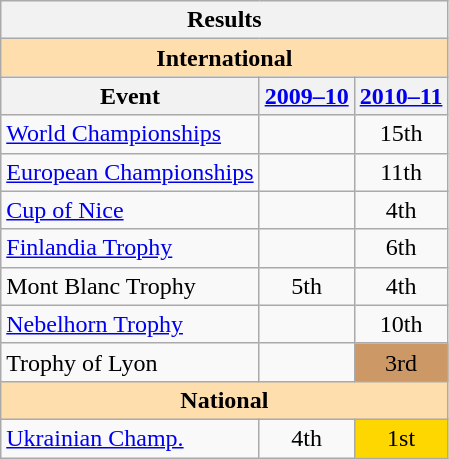<table class="wikitable" style="text-align:center">
<tr>
<th colspan=3 align=center><strong>Results</strong></th>
</tr>
<tr>
<th style="background-color: #ffdead; " colspan=3 align=center><strong>International</strong></th>
</tr>
<tr>
<th>Event</th>
<th><a href='#'>2009–10</a></th>
<th><a href='#'>2010–11</a></th>
</tr>
<tr>
<td align=left><a href='#'>World Championships</a></td>
<td></td>
<td>15th</td>
</tr>
<tr>
<td align=left><a href='#'>European Championships</a></td>
<td></td>
<td>11th</td>
</tr>
<tr>
<td align=left><a href='#'>Cup of Nice</a></td>
<td></td>
<td>4th</td>
</tr>
<tr>
<td align=left><a href='#'>Finlandia Trophy</a></td>
<td></td>
<td>6th</td>
</tr>
<tr>
<td align=left>Mont Blanc Trophy</td>
<td>5th</td>
<td>4th</td>
</tr>
<tr>
<td align=left><a href='#'>Nebelhorn Trophy</a></td>
<td></td>
<td>10th</td>
</tr>
<tr>
<td align=left>Trophy of Lyon</td>
<td></td>
<td bgcolor=cc9966>3rd</td>
</tr>
<tr>
<th style="background-color: #ffdead; " colspan=3 align=center><strong>National</strong></th>
</tr>
<tr>
<td align=left><a href='#'>Ukrainian Champ.</a></td>
<td>4th</td>
<td bgcolor=gold>1st</td>
</tr>
</table>
